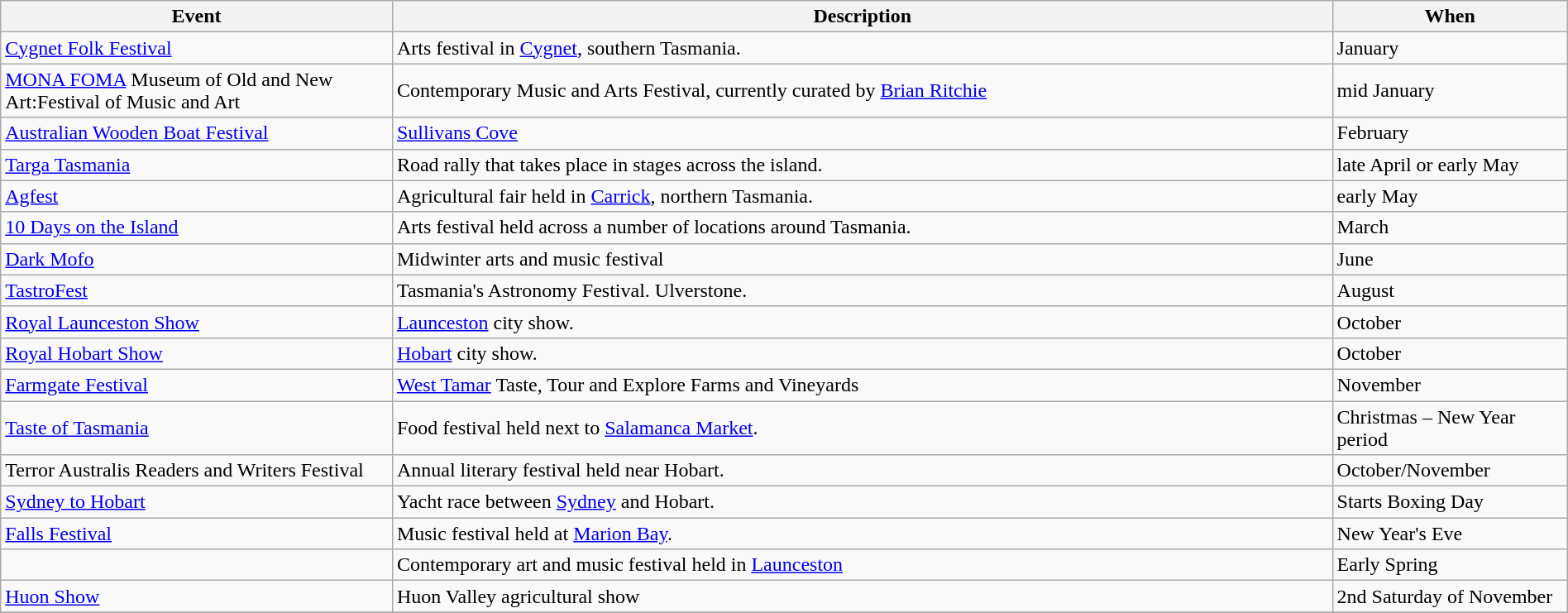<table class="wikitable" style="width:100%;">
<tr>
<th style="width:25%;">Event</th>
<th style="width:60%;">Description</th>
<th style="width:15%;">When</th>
</tr>
<tr>
<td><a href='#'>Cygnet Folk Festival</a></td>
<td>Arts festival in <a href='#'>Cygnet</a>, southern Tasmania.</td>
<td>January</td>
</tr>
<tr>
<td><a href='#'>MONA FOMA</a> Museum of Old and New Art:Festival of Music and Art</td>
<td>Contemporary Music and Arts Festival, currently curated by <a href='#'>Brian Ritchie</a></td>
<td>mid January</td>
</tr>
<tr>
<td><a href='#'>Australian Wooden Boat Festival</a></td>
<td><a href='#'>Sullivans Cove</a></td>
<td>February</td>
</tr>
<tr>
<td><a href='#'>Targa Tasmania</a></td>
<td>Road rally that takes place in stages across the island.</td>
<td>late April or early May</td>
</tr>
<tr>
<td><a href='#'>Agfest</a></td>
<td>Agricultural fair held in <a href='#'>Carrick</a>, northern Tasmania.</td>
<td>early May</td>
</tr>
<tr>
<td><a href='#'>10 Days on the Island</a></td>
<td>Arts festival held across a number of locations around Tasmania.</td>
<td>March</td>
</tr>
<tr>
<td><a href='#'>Dark Mofo</a></td>
<td>Midwinter arts and music festival</td>
<td>June</td>
</tr>
<tr>
<td><a href='#'>TastroFest</a></td>
<td>Tasmania's Astronomy Festival.  Ulverstone.</td>
<td>August</td>
</tr>
<tr>
<td><a href='#'>Royal Launceston Show</a></td>
<td><a href='#'>Launceston</a> city show.</td>
<td>October</td>
</tr>
<tr>
<td><a href='#'>Royal Hobart Show</a></td>
<td><a href='#'>Hobart</a> city show.</td>
<td>October</td>
</tr>
<tr>
<td><a href='#'>Farmgate Festival</a></td>
<td><a href='#'>West Tamar</a> Taste, Tour and Explore Farms and Vineyards</td>
<td>November</td>
</tr>
<tr>
<td><a href='#'>Taste of Tasmania</a></td>
<td>Food festival held next to <a href='#'>Salamanca Market</a>.</td>
<td>Christmas – New Year period</td>
</tr>
<tr>
<td>Terror Australis Readers and Writers Festival</td>
<td>Annual literary festival held near Hobart.</td>
<td>October/November</td>
</tr>
<tr>
<td><a href='#'>Sydney to Hobart</a></td>
<td>Yacht race between <a href='#'>Sydney</a> and Hobart.</td>
<td>Starts Boxing Day</td>
</tr>
<tr>
<td><a href='#'>Falls Festival</a></td>
<td>Music festival held at <a href='#'>Marion Bay</a>.</td>
<td>New Year's Eve</td>
</tr>
<tr>
<td></td>
<td>Contemporary art and music festival held in <a href='#'>Launceston</a></td>
<td>Early Spring</td>
</tr>
<tr>
<td><a href='#'>Huon Show</a></td>
<td>Huon Valley agricultural show</td>
<td>2nd Saturday of November</td>
</tr>
<tr>
</tr>
</table>
